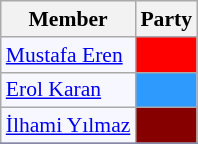<table class=wikitable style="border:1px solid #8888aa; background-color:#f7f8ff; padding:0px; font-size:90%;">
<tr>
<th>Member</th>
<th>Party</th>
</tr>
<tr>
<td><a href='#'>Mustafa Eren</a></td>
<td style="background: #ff0000"></td>
</tr>
<tr>
<td><a href='#'>Erol Karan</a></td>
<td style="background: #2E9AFE"></td>
</tr>
<tr>
<td><a href='#'>İlhami Yılmaz</a></td>
<td style="background: #870000"></td>
</tr>
<tr>
</tr>
</table>
